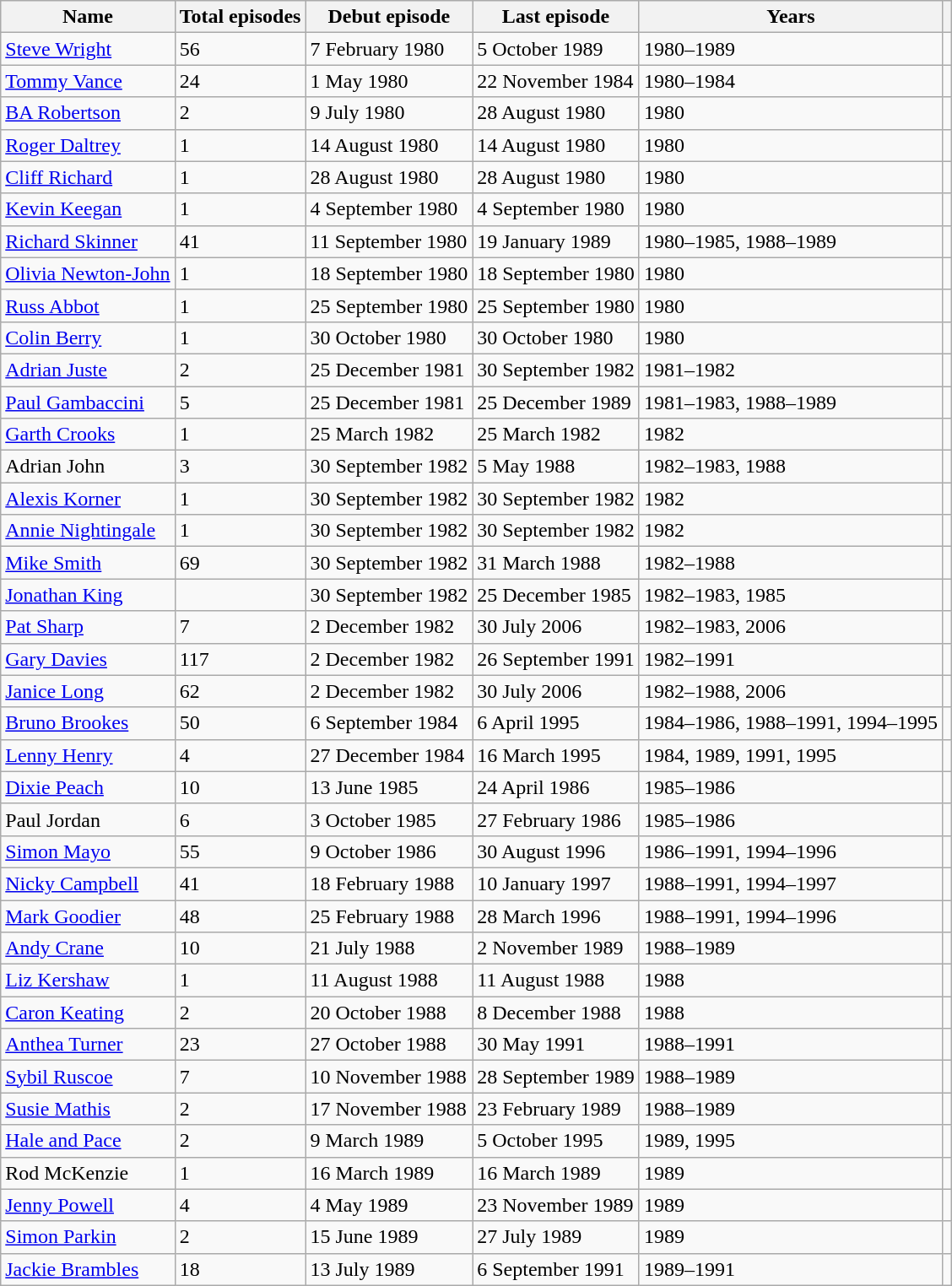<table class="wikitable sortable">
<tr>
<th>Name</th>
<th>Total episodes</th>
<th>Debut episode</th>
<th>Last episode</th>
<th>Years</th>
<th></th>
</tr>
<tr>
<td><a href='#'>Steve Wright</a></td>
<td>56</td>
<td>7 February 1980</td>
<td>5 October 1989</td>
<td>1980–1989</td>
<td></td>
</tr>
<tr>
<td><a href='#'>Tommy Vance</a></td>
<td>24</td>
<td>1 May 1980</td>
<td>22 November 1984</td>
<td>1980–1984</td>
<td></td>
</tr>
<tr>
<td><a href='#'>BA Robertson</a></td>
<td>2</td>
<td>9 July 1980</td>
<td>28 August 1980</td>
<td>1980</td>
<td></td>
</tr>
<tr>
<td><a href='#'>Roger Daltrey</a></td>
<td>1</td>
<td>14 August 1980</td>
<td>14 August 1980</td>
<td>1980</td>
<td></td>
</tr>
<tr>
<td><a href='#'>Cliff Richard</a></td>
<td>1</td>
<td>28 August 1980</td>
<td>28 August 1980</td>
<td>1980</td>
<td></td>
</tr>
<tr>
<td><a href='#'>Kevin Keegan</a></td>
<td>1</td>
<td>4 September 1980</td>
<td>4 September 1980</td>
<td>1980</td>
<td></td>
</tr>
<tr>
<td><a href='#'>Richard Skinner</a></td>
<td>41</td>
<td>11 September 1980</td>
<td>19 January 1989</td>
<td>1980–1985, 1988–1989</td>
<td></td>
</tr>
<tr>
<td><a href='#'>Olivia Newton-John</a></td>
<td>1</td>
<td>18 September 1980</td>
<td>18 September 1980</td>
<td>1980</td>
<td></td>
</tr>
<tr>
<td><a href='#'>Russ Abbot</a></td>
<td>1</td>
<td>25 September 1980</td>
<td>25 September 1980</td>
<td>1980</td>
<td></td>
</tr>
<tr>
<td><a href='#'>Colin Berry</a></td>
<td>1</td>
<td>30 October 1980</td>
<td>30 October 1980</td>
<td>1980</td>
<td></td>
</tr>
<tr>
<td><a href='#'>Adrian Juste</a></td>
<td>2</td>
<td>25 December 1981</td>
<td>30 September 1982</td>
<td>1981–1982</td>
<td></td>
</tr>
<tr>
<td><a href='#'>Paul Gambaccini</a></td>
<td>5</td>
<td>25 December 1981</td>
<td>25 December 1989</td>
<td>1981–1983, 1988–1989</td>
<td></td>
</tr>
<tr>
<td><a href='#'>Garth Crooks</a></td>
<td>1</td>
<td>25 March 1982</td>
<td>25 March 1982</td>
<td>1982</td>
<td></td>
</tr>
<tr>
<td>Adrian John</td>
<td>3</td>
<td>30 September 1982</td>
<td>5 May 1988</td>
<td>1982–1983, 1988</td>
<td></td>
</tr>
<tr>
<td><a href='#'>Alexis Korner</a></td>
<td>1</td>
<td>30 September 1982</td>
<td>30 September 1982</td>
<td>1982</td>
<td></td>
</tr>
<tr>
<td><a href='#'>Annie Nightingale</a></td>
<td>1</td>
<td>30 September 1982</td>
<td>30 September 1982</td>
<td>1982</td>
<td></td>
</tr>
<tr>
<td><a href='#'>Mike Smith</a></td>
<td>69</td>
<td>30 September 1982</td>
<td>31 March 1988</td>
<td>1982–1988</td>
<td></td>
</tr>
<tr>
<td><a href='#'>Jonathan King</a></td>
<td></td>
<td>30 September 1982</td>
<td>25 December 1985</td>
<td>1982–1983, 1985</td>
<td></td>
</tr>
<tr>
<td><a href='#'>Pat Sharp</a></td>
<td>7</td>
<td>2 December 1982</td>
<td>30 July 2006</td>
<td>1982–1983, 2006</td>
<td></td>
</tr>
<tr>
<td><a href='#'>Gary Davies</a></td>
<td>117</td>
<td>2 December 1982</td>
<td>26 September 1991</td>
<td>1982–1991</td>
<td></td>
</tr>
<tr>
<td><a href='#'>Janice Long</a></td>
<td>62</td>
<td>2 December 1982</td>
<td>30 July 2006</td>
<td>1982–1988, 2006</td>
<td></td>
</tr>
<tr>
<td><a href='#'>Bruno Brookes</a></td>
<td>50</td>
<td>6 September 1984</td>
<td>6 April 1995</td>
<td>1984–1986, 1988–1991, 1994–1995</td>
<td></td>
</tr>
<tr>
<td><a href='#'>Lenny Henry</a></td>
<td>4</td>
<td>27 December 1984</td>
<td>16 March 1995</td>
<td>1984, 1989, 1991, 1995</td>
<td></td>
</tr>
<tr>
<td><a href='#'>Dixie Peach</a></td>
<td>10</td>
<td>13 June 1985</td>
<td>24 April 1986</td>
<td>1985–1986</td>
<td></td>
</tr>
<tr>
<td>Paul Jordan</td>
<td>6</td>
<td>3 October 1985</td>
<td>27 February 1986</td>
<td>1985–1986</td>
<td></td>
</tr>
<tr>
<td><a href='#'>Simon Mayo</a></td>
<td>55</td>
<td>9 October 1986</td>
<td>30 August 1996</td>
<td>1986–1991, 1994–1996</td>
<td></td>
</tr>
<tr>
<td><a href='#'>Nicky Campbell</a></td>
<td>41</td>
<td>18 February 1988</td>
<td>10 January 1997</td>
<td>1988–1991, 1994–1997</td>
<td></td>
</tr>
<tr>
<td><a href='#'>Mark Goodier</a></td>
<td>48</td>
<td>25 February 1988</td>
<td>28 March 1996</td>
<td>1988–1991, 1994–1996</td>
<td></td>
</tr>
<tr>
<td><a href='#'>Andy Crane</a></td>
<td>10</td>
<td>21 July 1988</td>
<td>2 November 1989</td>
<td>1988–1989</td>
<td></td>
</tr>
<tr>
<td><a href='#'>Liz Kershaw</a></td>
<td>1</td>
<td>11 August 1988</td>
<td>11 August 1988</td>
<td>1988</td>
<td></td>
</tr>
<tr>
<td><a href='#'>Caron Keating</a></td>
<td>2</td>
<td>20 October 1988</td>
<td>8 December 1988</td>
<td>1988</td>
<td></td>
</tr>
<tr>
<td><a href='#'>Anthea Turner</a></td>
<td>23</td>
<td>27 October 1988</td>
<td>30 May 1991</td>
<td>1988–1991</td>
<td></td>
</tr>
<tr>
<td><a href='#'>Sybil Ruscoe</a></td>
<td>7</td>
<td>10 November 1988</td>
<td>28 September 1989</td>
<td>1988–1989</td>
<td></td>
</tr>
<tr>
<td><a href='#'>Susie Mathis</a></td>
<td>2</td>
<td>17 November 1988</td>
<td>23 February 1989</td>
<td>1988–1989</td>
<td></td>
</tr>
<tr>
<td><a href='#'>Hale and Pace</a></td>
<td>2</td>
<td>9 March 1989</td>
<td>5 October 1995</td>
<td>1989, 1995</td>
<td></td>
</tr>
<tr>
<td>Rod McKenzie</td>
<td>1</td>
<td>16 March 1989</td>
<td>16 March 1989</td>
<td>1989</td>
<td></td>
</tr>
<tr>
<td><a href='#'>Jenny Powell</a></td>
<td>4</td>
<td>4 May 1989</td>
<td>23 November 1989</td>
<td>1989</td>
<td></td>
</tr>
<tr>
<td><a href='#'>Simon Parkin</a></td>
<td>2</td>
<td>15 June 1989</td>
<td>27 July 1989</td>
<td>1989</td>
<td></td>
</tr>
<tr>
<td><a href='#'>Jackie Brambles</a></td>
<td>18</td>
<td>13 July 1989</td>
<td>6 September 1991</td>
<td>1989–1991</td>
<td></td>
</tr>
</table>
